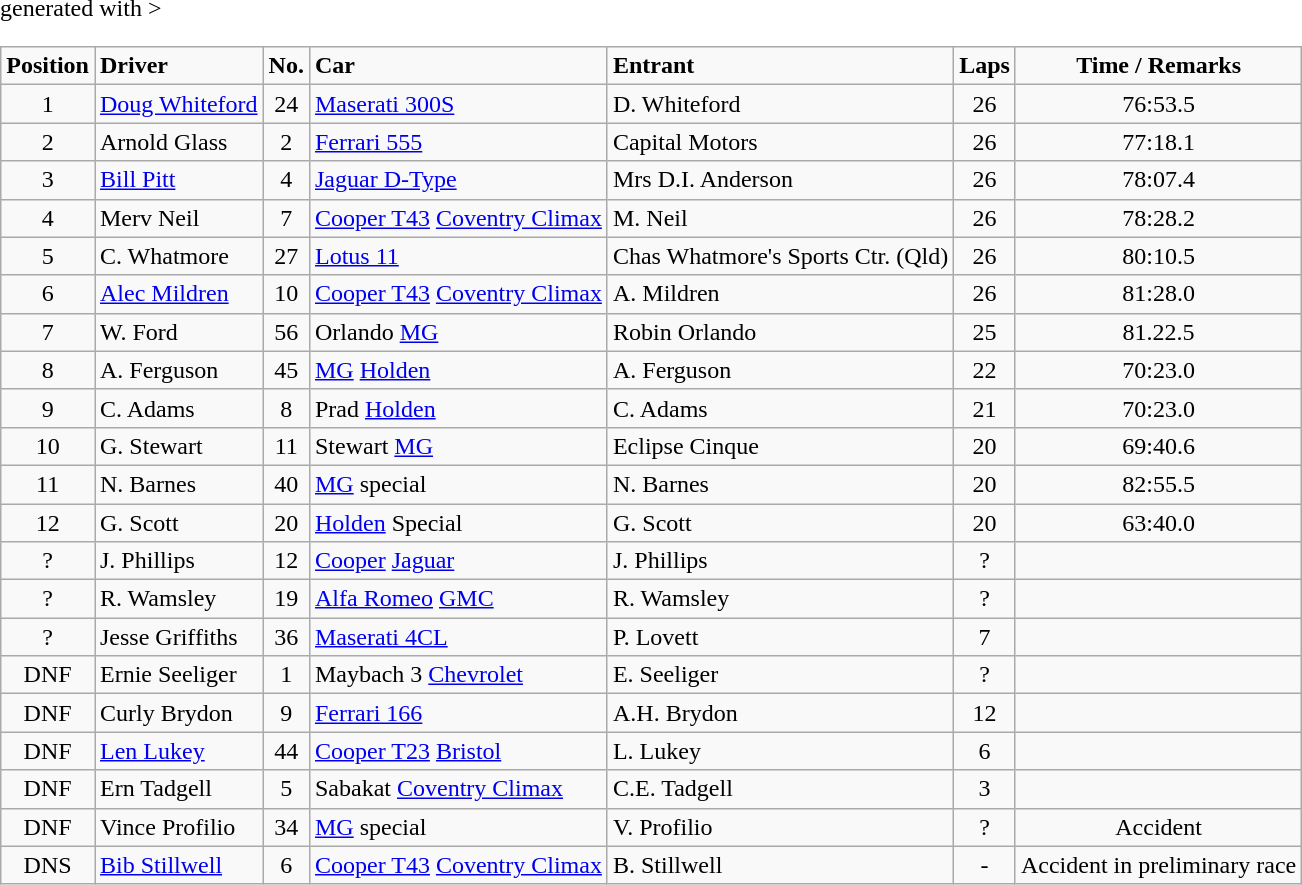<table class="wikitable" <hiddentext>generated with >
<tr style="font-weight:bold">
<td align="center">Position</td>
<td>Driver</td>
<td align="center">No.</td>
<td>Car</td>
<td>Entrant</td>
<td align="center">Laps</td>
<td align="center">Time / Remarks</td>
</tr>
<tr>
<td height="14" align="center">1</td>
<td><a href='#'>Doug Whiteford</a></td>
<td align="center">24</td>
<td><a href='#'>Maserati 300S</a></td>
<td>D. Whiteford</td>
<td align="center">26</td>
<td align="center">76:53.5</td>
</tr>
<tr>
<td height="14" align="center">2</td>
<td>Arnold Glass</td>
<td align="center">2</td>
<td><a href='#'>Ferrari 555</a></td>
<td>Capital Motors</td>
<td align="center">26</td>
<td align="center">77:18.1</td>
</tr>
<tr>
<td height="14" align="center">3</td>
<td><a href='#'>Bill Pitt</a></td>
<td align="center">4</td>
<td><a href='#'>Jaguar D-Type</a></td>
<td>Mrs D.I. Anderson</td>
<td align="center">26</td>
<td align="center">78:07.4</td>
</tr>
<tr>
<td height="14" align="center">4</td>
<td>Merv Neil</td>
<td align="center">7</td>
<td><a href='#'>Cooper T43</a> <a href='#'>Coventry Climax</a></td>
<td>M. Neil</td>
<td align="center">26</td>
<td align="center">78:28.2</td>
</tr>
<tr>
<td height="14" align="center">5</td>
<td>C. Whatmore</td>
<td align="center">27</td>
<td><a href='#'>Lotus 11</a></td>
<td>Chas Whatmore's Sports Ctr. (Qld)</td>
<td align="center">26</td>
<td align="center">80:10.5</td>
</tr>
<tr>
<td height="14" align="center">6</td>
<td><a href='#'>Alec Mildren</a></td>
<td align="center">10</td>
<td><a href='#'>Cooper T43</a> <a href='#'>Coventry Climax</a></td>
<td>A. Mildren</td>
<td align="center">26</td>
<td align="center">81:28.0</td>
</tr>
<tr>
<td height="14" align="center">7</td>
<td>W. Ford</td>
<td align="center">56</td>
<td>Orlando <a href='#'>MG</a></td>
<td>Robin Orlando</td>
<td align="center">25</td>
<td align="center">81.22.5</td>
</tr>
<tr>
<td height="14" align="center">8</td>
<td>A. Ferguson</td>
<td align="center">45</td>
<td><a href='#'>MG</a> <a href='#'>Holden</a></td>
<td>A. Ferguson</td>
<td align="center">22</td>
<td align="center">70:23.0</td>
</tr>
<tr>
<td height="14" align="center">9</td>
<td>C. Adams</td>
<td align="center">8</td>
<td>Prad <a href='#'>Holden</a></td>
<td>C. Adams</td>
<td align="center">21</td>
<td align="center">70:23.0</td>
</tr>
<tr>
<td height="14" align="center">10</td>
<td>G. Stewart</td>
<td align="center">11</td>
<td>Stewart <a href='#'>MG</a></td>
<td>Eclipse Cinque</td>
<td align="center">20</td>
<td align="center">69:40.6</td>
</tr>
<tr>
<td height="14" align="center">11</td>
<td>N. Barnes</td>
<td align="center">40</td>
<td><a href='#'>MG</a> special</td>
<td>N. Barnes</td>
<td align="center">20</td>
<td align="center">82:55.5</td>
</tr>
<tr>
<td height="14" align="center">12</td>
<td>G. Scott</td>
<td align="center">20</td>
<td><a href='#'>Holden</a> Special</td>
<td>G. Scott</td>
<td align="center">20</td>
<td align="center">63:40.0</td>
</tr>
<tr>
<td height="14" align="center">?</td>
<td>J. Phillips</td>
<td align="center">12</td>
<td><a href='#'>Cooper</a> <a href='#'>Jaguar</a></td>
<td>J. Phillips</td>
<td align="center">?</td>
<td align="center"> </td>
</tr>
<tr>
<td height="14" align="center">?</td>
<td>R. Wamsley</td>
<td align="center">19</td>
<td><a href='#'>Alfa Romeo</a> <a href='#'>GMC</a></td>
<td>R. Wamsley</td>
<td align="center">?</td>
<td align="center"> </td>
</tr>
<tr>
<td height="14" align="center">? </td>
<td>Jesse Griffiths</td>
<td align="center">36</td>
<td><a href='#'>Maserati 4CL</a></td>
<td>P. Lovett</td>
<td align="center">7</td>
<td align="center"> </td>
</tr>
<tr>
<td height="14" align="center">DNF</td>
<td>Ernie Seeliger</td>
<td align="center">1</td>
<td>Maybach 3 <a href='#'>Chevrolet</a></td>
<td>E. Seeliger</td>
<td align="center">?</td>
<td align="center"> </td>
</tr>
<tr>
<td height="14" align="center">DNF</td>
<td>Curly Brydon</td>
<td align="center">9</td>
<td><a href='#'>Ferrari 166</a></td>
<td>A.H. Brydon</td>
<td align="center">12</td>
<td align="center"> </td>
</tr>
<tr>
<td height="14" align="center">DNF</td>
<td><a href='#'>Len Lukey</a></td>
<td align="center">44</td>
<td><a href='#'>Cooper T23</a> <a href='#'>Bristol</a></td>
<td>L. Lukey</td>
<td align="center">6</td>
<td align="center"> </td>
</tr>
<tr>
<td height="14" align="center">DNF</td>
<td>Ern Tadgell</td>
<td align="center">5</td>
<td>Sabakat <a href='#'>Coventry Climax</a></td>
<td>C.E. Tadgell</td>
<td align="center">3</td>
<td align="center"> </td>
</tr>
<tr>
<td height="14" align="center">DNF</td>
<td>Vince Profilio</td>
<td align="center">34</td>
<td><a href='#'>MG</a> special</td>
<td>V. Profilio</td>
<td align="center">?</td>
<td align="center">Accident</td>
</tr>
<tr>
<td height="14" align="center">DNS</td>
<td><a href='#'>Bib Stillwell</a></td>
<td align="center">6</td>
<td><a href='#'>Cooper T43</a> <a href='#'>Coventry Climax</a></td>
<td>B. Stillwell</td>
<td align="center">-</td>
<td align="center">Accident in preliminary race</td>
</tr>
</table>
